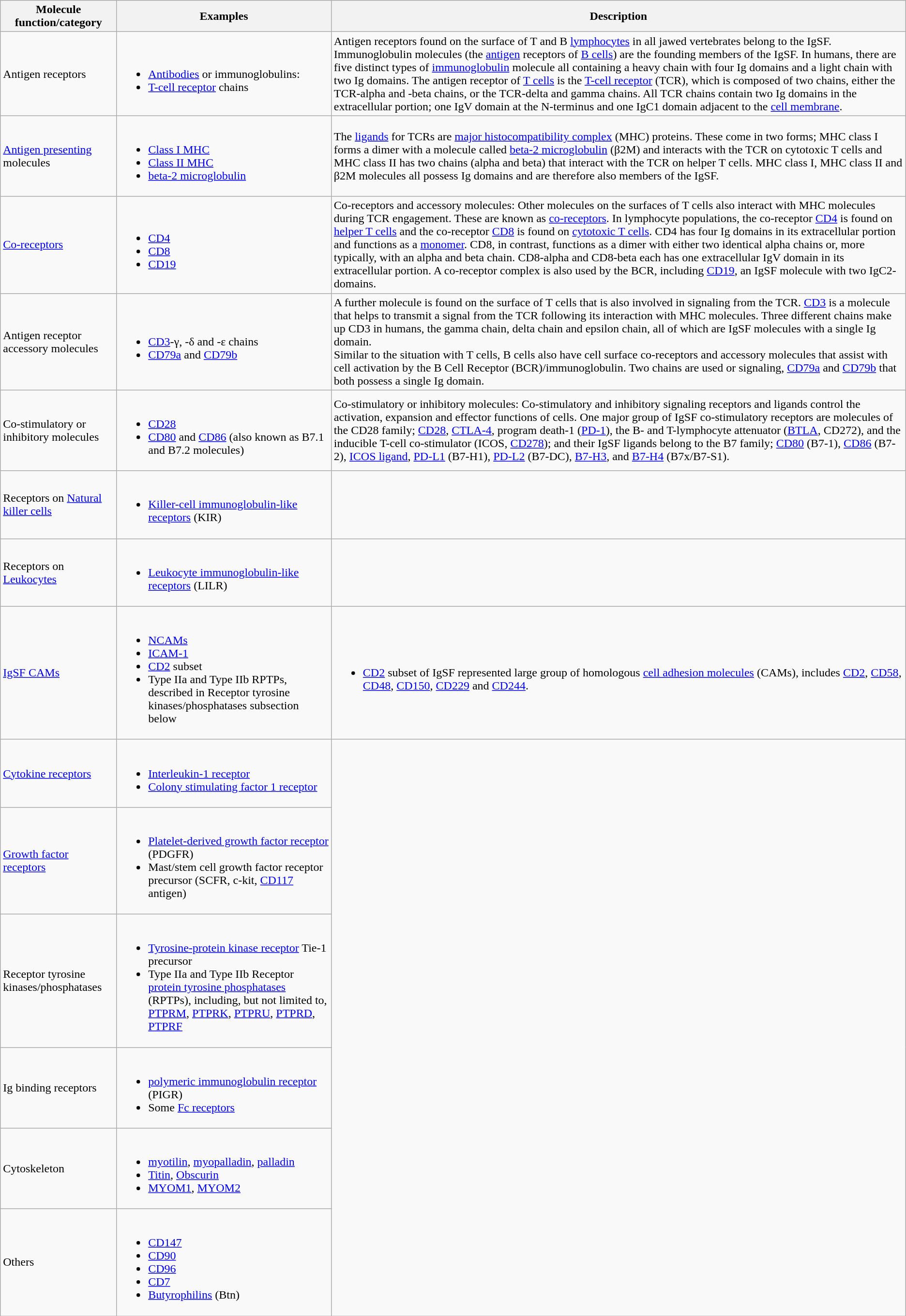<table class="wikitable">
<tr>
<th>Molecule function/category</th>
<th>Examples</th>
<th>Description</th>
</tr>
<tr>
<td>Antigen receptors</td>
<td><br><ul><li><a href='#'>Antibodies</a> or immunoglobulins:</li><li><a href='#'>T-cell receptor</a> chains</li></ul></td>
<td>Antigen receptors found on the surface of T and B <a href='#'>lymphocytes</a> in all jawed vertebrates belong to the IgSF.  Immunoglobulin molecules (the <a href='#'>antigen</a> receptors of <a href='#'>B cells</a>) are the founding members of the IgSF. In humans, there are five distinct types of <a href='#'>immunoglobulin</a> molecule all containing a heavy chain with four Ig domains and a light chain with two Ig domains.  The antigen receptor of <a href='#'>T cells</a> is the <a href='#'>T-cell receptor</a> (TCR), which is composed of two chains, either the TCR-alpha and -beta chains, or the TCR-delta and gamma chains.  All TCR chains contain two Ig domains in the extracellular portion; one IgV domain at the N-terminus and one IgC1 domain adjacent to the <a href='#'>cell membrane</a>.</td>
</tr>
<tr>
<td><a href='#'>Antigen presenting</a> molecules</td>
<td><br><ul><li><a href='#'>Class I MHC</a></li><li><a href='#'>Class II MHC</a></li><li><a href='#'>beta-2 microglobulin</a></li></ul></td>
<td>The <a href='#'>ligands</a> for TCRs are <a href='#'>major histocompatibility complex</a> (MHC) proteins.  These come in two forms; MHC class I forms a dimer with a molecule called <a href='#'>beta-2 microglobulin</a> (β2M) and interacts with the TCR on cytotoxic T cells and MHC class II has two chains (alpha and beta) that interact with the TCR on helper T cells.  MHC class I, MHC class II and β2M molecules all possess Ig domains and are therefore also members of the IgSF.</td>
</tr>
<tr>
<td><a href='#'>Co-receptors</a></td>
<td><br><ul><li><a href='#'>CD4</a></li><li><a href='#'>CD8</a></li><li><a href='#'>CD19</a></li></ul></td>
<td>Co-receptors and accessory molecules: Other molecules on the surfaces of T cells also interact with MHC molecules during TCR engagement.  These are known as <a href='#'>co-receptors</a>.  In lymphocyte populations, the co-receptor <a href='#'>CD4</a> is found on <a href='#'>helper T cells</a> and the co-receptor <a href='#'>CD8</a> is found on <a href='#'>cytotoxic T cells</a>.  CD4 has four Ig domains in its extracellular portion and functions as a <a href='#'>monomer</a>.  CD8, in contrast, functions as a dimer with either two identical alpha chains or, more typically, with an alpha and beta chain.  CD8-alpha and CD8-beta each has one extracellular IgV domain in its extracellular portion.  A co-receptor complex is also used by the BCR, including <a href='#'>CD19</a>, an IgSF molecule with two IgC2-domains.</td>
</tr>
<tr>
<td>Antigen receptor accessory molecules</td>
<td><br><ul><li><a href='#'>CD3</a>-γ, -δ and -ε chains</li><li><a href='#'>CD79a</a> and <a href='#'>CD79b</a></li></ul></td>
<td>A further molecule is found on the surface of T cells that is also involved in signaling from the TCR.  <a href='#'>CD3</a> is a molecule that helps to transmit a signal from the TCR following its interaction with MHC molecules.  Three different chains make up CD3 in humans, the gamma chain, delta chain and epsilon chain, all of which are IgSF molecules with a single Ig domain.<br>Similar to the situation with T cells, B cells also have cell surface co-receptors and accessory molecules that assist with cell activation by the B Cell Receptor (BCR)/immunoglobulin.  Two chains are used or signaling, <a href='#'>CD79a</a> and <a href='#'>CD79b</a> that both possess a single Ig domain.</td>
</tr>
<tr>
<td>Co-stimulatory or inhibitory molecules</td>
<td><br><ul><li><a href='#'>CD28</a></li><li><a href='#'>CD80</a> and <a href='#'>CD86</a> (also known as B7.1 and B7.2 molecules)</li></ul></td>
<td>Co-stimulatory or inhibitory molecules: Co-stimulatory and inhibitory signaling receptors and ligands control the activation, expansion and effector functions of cells. One major group of IgSF co-stimulatory receptors are molecules of the CD28 family;  <a href='#'>CD28</a>, <a href='#'>CTLA-4</a>, program death-1 (<a href='#'>PD-1</a>), the B- and T-lymphocyte attenuator (<a href='#'>BTLA</a>, CD272), and the inducible T-cell co-stimulator (ICOS, <a href='#'>CD278</a>); and their IgSF ligands belong to the B7 family; <a href='#'>CD80</a> (B7-1), <a href='#'>CD86</a> (B7-2), <a href='#'>ICOS ligand</a>, <a href='#'>PD-L1</a> (B7-H1), <a href='#'>PD-L2</a> (B7-DC), <a href='#'>B7-H3</a>, and <a href='#'>B7-H4</a> (B7x/B7-S1).</td>
</tr>
<tr>
<td>Receptors on <a href='#'>Natural killer cells</a></td>
<td><br><ul><li><a href='#'>Killer-cell immunoglobulin-like receptors</a> (KIR)</li></ul></td>
<td></td>
</tr>
<tr>
<td>Receptors on <a href='#'>Leukocytes</a></td>
<td><br><ul><li><a href='#'>Leukocyte immunoglobulin-like receptors</a> (LILR)</li></ul></td>
<td></td>
</tr>
<tr>
<td><a href='#'>IgSF CAMs</a></td>
<td><br><ul><li><a href='#'>NCAMs</a></li><li><a href='#'>ICAM-1</a></li><li><a href='#'>CD2</a> subset</li><li>Type IIa and Type IIb RPTPs, described in Receptor tyrosine kinases/phosphatases subsection below</li></ul></td>
<td><br><ul><li><a href='#'>CD2</a> subset of IgSF represented large group of homologous <a href='#'>cell adhesion molecules</a> (CAMs), includes <a href='#'>CD2</a>, <a href='#'>CD58</a>, <a href='#'>CD48</a>, <a href='#'>CD150</a>, <a href='#'>CD229</a> and <a href='#'>CD244</a>.</li></ul></td>
</tr>
<tr>
<td><a href='#'>Cytokine receptors</a></td>
<td><br><ul><li><a href='#'>Interleukin-1 receptor</a></li><li><a href='#'>Colony stimulating factor 1 receptor</a></li></ul></td>
</tr>
<tr>
<td><a href='#'>Growth factor receptors</a></td>
<td><br><ul><li><a href='#'>Platelet-derived growth factor receptor</a> (PDGFR)</li><li>Mast/stem cell growth factor receptor precursor (SCFR, c-kit, <a href='#'>CD117</a> antigen)</li></ul></td>
</tr>
<tr>
<td>Receptor tyrosine kinases/phosphatases</td>
<td><br><ul><li><a href='#'>Tyrosine-protein kinase receptor</a> Tie-1 precursor</li><li>Type IIa and Type IIb Receptor <a href='#'>protein tyrosine phosphatases</a> (RPTPs), including, but not limited to, <a href='#'>PTPRM</a>, <a href='#'>PTPRK</a>, <a href='#'>PTPRU</a>, <a href='#'>PTPRD</a>, <a href='#'>PTPRF</a></li></ul></td>
</tr>
<tr>
<td>Ig binding receptors</td>
<td><br><ul><li><a href='#'>polymeric immunoglobulin receptor</a> (PIGR)</li><li>Some <a href='#'>Fc receptors</a></li></ul></td>
</tr>
<tr>
<td>Cytoskeleton</td>
<td><br><ul><li><a href='#'>myotilin</a>, <a href='#'>myopalladin</a>, <a href='#'>palladin</a></li><li><a href='#'>Titin</a>, <a href='#'>Obscurin</a></li><li><a href='#'>MYOM1</a>, <a href='#'>MYOM2</a></li></ul></td>
</tr>
<tr>
<td>Others</td>
<td><br><ul><li><a href='#'>CD147</a></li><li><a href='#'>CD90</a></li><li><a href='#'>CD96</a></li><li><a href='#'>CD7</a></li><li><a href='#'>Butyrophilins</a> (Btn)</li></ul></td>
</tr>
</table>
